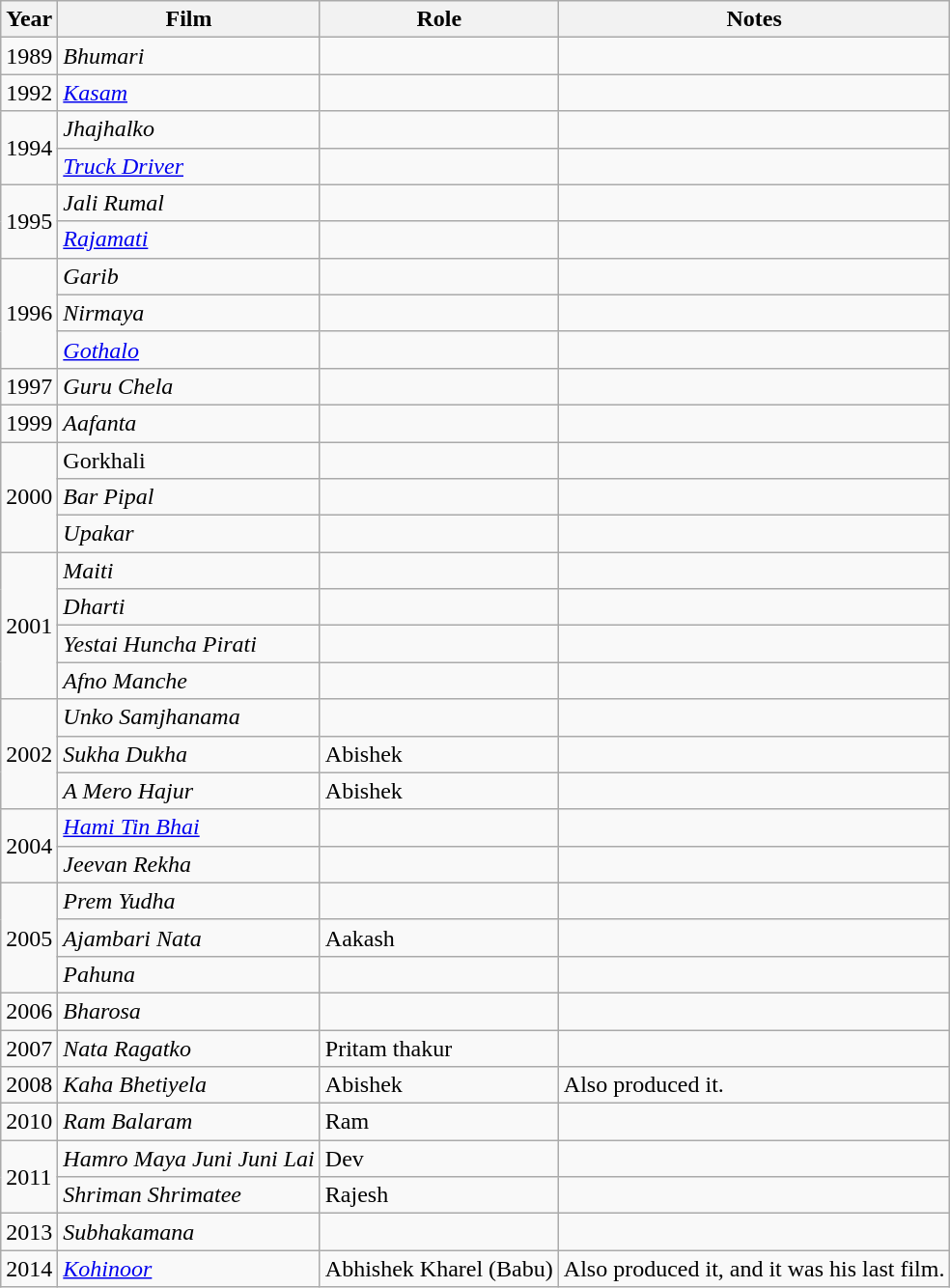<table class="wikitable plainrowheaders sortable">
<tr>
<th>Year</th>
<th scope="col">Film</th>
<th scope="col">Role</th>
<th scope="col" class="unsortable">Notes</th>
</tr>
<tr>
<td>1989</td>
<td><em>Bhumari</em></td>
<td></td>
<td></td>
</tr>
<tr>
<td>1992</td>
<td><em><a href='#'>Kasam</a></em></td>
<td></td>
<td></td>
</tr>
<tr 2001 upakaar>
<td rowspan="2">1994</td>
<td><em>Jhajhalko</em></td>
<td></td>
<td></td>
</tr>
<tr>
<td><em><a href='#'>Truck Driver</a></em></td>
<td></td>
<td></td>
</tr>
<tr>
<td rowspan="2">1995</td>
<td><em>Jali Rumal</em></td>
<td></td>
<td></td>
</tr>
<tr>
<td><em><a href='#'>Rajamati</a></em></td>
<td></td>
<td></td>
</tr>
<tr>
<td rowspan="3">1996</td>
<td><em>Garib</em></td>
<td></td>
<td></td>
</tr>
<tr>
<td><em>Nirmaya</em></td>
<td></td>
<td></td>
</tr>
<tr>
<td><em><a href='#'>Gothalo</a></em></td>
<td></td>
<td></td>
</tr>
<tr>
<td>1997</td>
<td><em>Guru Chela</em></td>
<td></td>
<td></td>
</tr>
<tr>
<td>1999</td>
<td><em>Aafanta</em></td>
<td></td>
<td></td>
</tr>
<tr>
<td rowspan="3">2000</td>
<td>Gorkhali</td>
<td></td>
<td></td>
</tr>
<tr Upakar>
<td><em>Bar Pipal</em></td>
<td></td>
<td></td>
</tr>
<tr>
<td><em>Upakar</em></td>
<td></td>
<td></td>
</tr>
<tr>
<td rowspan="4">2001</td>
<td><em>Maiti</em></td>
<td></td>
<td></td>
</tr>
<tr>
<td><em>Dharti</em></td>
<td></td>
<td></td>
</tr>
<tr>
<td><em>Yestai Huncha Pirati</em></td>
<td></td>
<td></td>
</tr>
<tr>
<td><em>Afno Manche</em></td>
<td></td>
<td></td>
</tr>
<tr>
<td rowspan="3">2002</td>
<td><em>Unko Samjhanama</em></td>
<td></td>
<td></td>
</tr>
<tr>
<td><em>Sukha Dukha</em></td>
<td>Abishek</td>
<td></td>
</tr>
<tr>
<td><em>A Mero Hajur</em></td>
<td>Abishek</td>
<td></td>
</tr>
<tr 2000 izzat ">
<td rowspan="2">2004</td>
<td><em><a href='#'>Hami Tin Bhai</a></em></td>
<td></td>
<td></td>
</tr>
<tr>
<td><em>Jeevan Rekha</em></td>
<td></td>
<td></td>
</tr>
<tr>
<td rowspan="3">2005</td>
<td><em>Prem Yudha</em></td>
<td></td>
<td></td>
</tr>
<tr>
<td><em>Ajambari Nata</em></td>
<td>Aakash</td>
<td></td>
</tr>
<tr>
<td><em>Pahuna</em></td>
<td></td>
<td></td>
</tr>
<tr>
<td>2006</td>
<td><em>Bharosa</em></td>
<td></td>
<td></td>
</tr>
<tr>
<td>2007</td>
<td><em>Nata Ragatko</em></td>
<td>Pritam thakur</td>
<td></td>
</tr>
<tr>
<td>2008</td>
<td><em>Kaha Bhetiyela</em></td>
<td>Abishek</td>
<td>Also produced it.</td>
</tr>
<tr>
<td>2010</td>
<td><em>Ram Balaram</em></td>
<td>Ram</td>
<td></td>
</tr>
<tr>
<td rowspan="2">2011</td>
<td><em>Hamro Maya Juni Juni Lai</em></td>
<td>Dev</td>
<td></td>
</tr>
<tr>
<td><em>Shriman Shrimatee</em></td>
<td>Rajesh</td>
<td></td>
</tr>
<tr>
<td>2013</td>
<td><em>Subhakamana</em></td>
<td></td>
<td></td>
</tr>
<tr>
<td>2014</td>
<td><em><a href='#'>Kohinoor</a></em></td>
<td>Abhishek Kharel (Babu)</td>
<td>Also produced it, and it was his last film.</td>
</tr>
</table>
